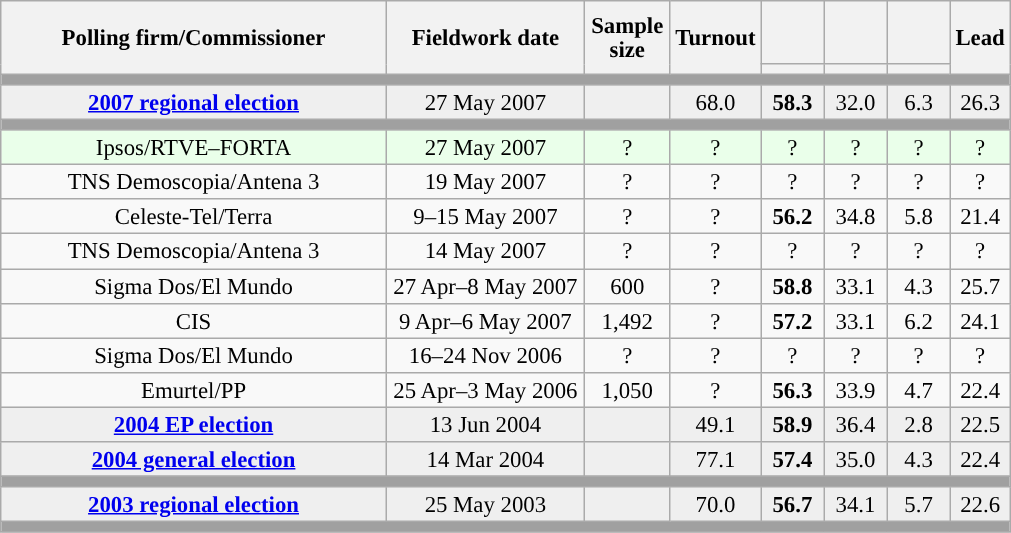<table class="wikitable collapsible collapsed" style="text-align:center; font-size:95%; line-height:16px;">
<tr style="height:42px;">
<th style="width:250px;" rowspan="2">Polling firm/Commissioner</th>
<th style="width:125px;" rowspan="2">Fieldwork date</th>
<th style="width:50px;" rowspan="2">Sample size</th>
<th style="width:45px;" rowspan="2">Turnout</th>
<th style="width:35px;"></th>
<th style="width:35px;"></th>
<th style="width:35px;"></th>
<th style="width:30px;" rowspan="2">Lead</th>
</tr>
<tr>
<th style="color:inherit;background:"></th>
<th style="color:inherit;background:"></th>
<th style="color:inherit;background:"></th>
</tr>
<tr>
<td colspan="9" style="background:#A0A0A0"></td>
</tr>
<tr style="background:#EFEFEF;">
<td><strong><a href='#'>2007 regional election</a></strong></td>
<td>27 May 2007</td>
<td></td>
<td>68.0</td>
<td><strong>58.3</strong><br></td>
<td>32.0<br></td>
<td>6.3<br></td>
<td style="background:">26.3</td>
</tr>
<tr>
<td colspan="8" style="background:#A0A0A0"></td>
</tr>
<tr style="background:#EAFFEA;">
<td>Ipsos/RTVE–FORTA</td>
<td>27 May 2007</td>
<td>?</td>
<td>?</td>
<td>?<br></td>
<td>?<br></td>
<td>?<br></td>
<td style="background:">?</td>
</tr>
<tr>
<td>TNS Demoscopia/Antena 3</td>
<td>19 May 2007</td>
<td>?</td>
<td>?</td>
<td>?<br></td>
<td>?<br></td>
<td>?<br></td>
<td style="background:">?</td>
</tr>
<tr>
<td>Celeste-Tel/Terra</td>
<td>9–15 May 2007</td>
<td>?</td>
<td>?</td>
<td><strong>56.2</strong><br></td>
<td>34.8<br></td>
<td>5.8<br></td>
<td style="background:">21.4</td>
</tr>
<tr>
<td>TNS Demoscopia/Antena 3</td>
<td>14 May 2007</td>
<td>?</td>
<td>?</td>
<td>?<br></td>
<td>?<br></td>
<td>?<br></td>
<td style="background:">?</td>
</tr>
<tr>
<td>Sigma Dos/El Mundo</td>
<td>27 Apr–8 May 2007</td>
<td>600</td>
<td>?</td>
<td><strong>58.8</strong><br></td>
<td>33.1<br></td>
<td>4.3<br></td>
<td style="background:">25.7</td>
</tr>
<tr>
<td>CIS</td>
<td>9 Apr–6 May 2007</td>
<td>1,492</td>
<td>?</td>
<td><strong>57.2</strong><br></td>
<td>33.1<br></td>
<td>6.2<br></td>
<td style="background:">24.1</td>
</tr>
<tr>
<td>Sigma Dos/El Mundo</td>
<td>16–24 Nov 2006</td>
<td>?</td>
<td>?</td>
<td>?<br></td>
<td>?<br></td>
<td>?<br></td>
<td style="background:">?</td>
</tr>
<tr>
<td>Emurtel/PP</td>
<td>25 Apr–3 May 2006</td>
<td>1,050</td>
<td>?</td>
<td><strong>56.3</strong></td>
<td>33.9</td>
<td>4.7</td>
<td style="background:">22.4</td>
</tr>
<tr style="background:#EFEFEF;">
<td><strong><a href='#'>2004 EP election</a></strong></td>
<td>13 Jun 2004</td>
<td></td>
<td>49.1</td>
<td><strong>58.9</strong></td>
<td>36.4</td>
<td>2.8</td>
<td style="background:">22.5</td>
</tr>
<tr style="background:#EFEFEF;">
<td><strong><a href='#'>2004 general election</a></strong></td>
<td>14 Mar 2004</td>
<td></td>
<td>77.1</td>
<td><strong>57.4</strong></td>
<td>35.0</td>
<td>4.3</td>
<td style="background:">22.4</td>
</tr>
<tr>
<td colspan="8" style="background:#A0A0A0"></td>
</tr>
<tr style="background:#EFEFEF;">
<td><strong><a href='#'>2003 regional election</a></strong></td>
<td>25 May 2003</td>
<td></td>
<td>70.0</td>
<td><strong>56.7</strong><br></td>
<td>34.1<br></td>
<td>5.7<br></td>
<td style="background:">22.6</td>
</tr>
<tr>
<td colspan="8" style="background:#A0A0A0"></td>
</tr>
</table>
